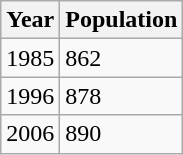<table class="wikitable">
<tr>
<th>Year</th>
<th>Population</th>
</tr>
<tr>
<td>1985</td>
<td>862</td>
</tr>
<tr>
<td>1996</td>
<td>878</td>
</tr>
<tr>
<td>2006</td>
<td>890</td>
</tr>
</table>
